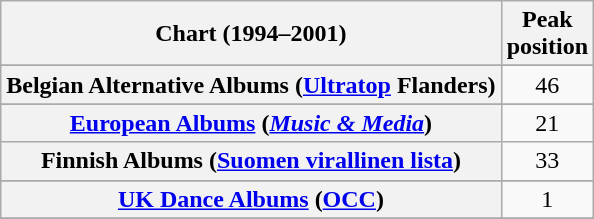<table class="wikitable sortable plainrowheaders" style="text-align:center">
<tr>
<th scope="col">Chart (1994–2001)</th>
<th scope="col">Peak<br>position</th>
</tr>
<tr>
</tr>
<tr>
</tr>
<tr>
</tr>
<tr>
<th scope="row">Belgian Alternative Albums (<a href='#'>Ultratop</a> Flanders)</th>
<td>46</td>
</tr>
<tr>
</tr>
<tr>
</tr>
<tr>
<th scope="row"><a href='#'>European Albums</a> (<em><a href='#'>Music & Media</a></em>)</th>
<td>21</td>
</tr>
<tr>
<th scope="row">Finnish Albums (<a href='#'>Suomen virallinen lista</a>)</th>
<td>33</td>
</tr>
<tr>
</tr>
<tr>
</tr>
<tr>
</tr>
<tr>
</tr>
<tr>
</tr>
<tr>
</tr>
<tr>
</tr>
<tr>
</tr>
<tr>
<th scope="row"><a href='#'>UK Dance Albums</a> (<a href='#'>OCC</a>)</th>
<td>1</td>
</tr>
<tr>
</tr>
<tr>
</tr>
</table>
